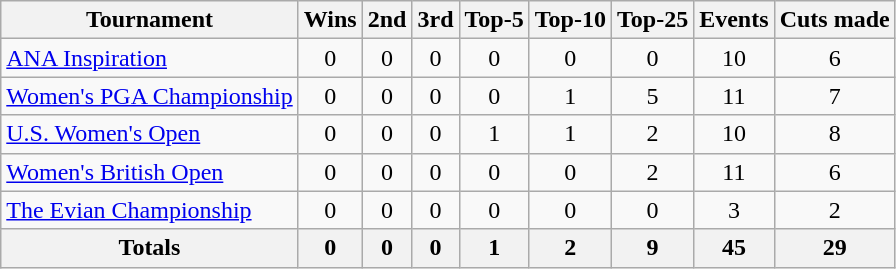<table class=wikitable style=text-align:center>
<tr>
<th>Tournament</th>
<th>Wins</th>
<th>2nd</th>
<th>3rd</th>
<th>Top-5</th>
<th>Top-10</th>
<th>Top-25</th>
<th>Events</th>
<th>Cuts made</th>
</tr>
<tr>
<td align=left><a href='#'>ANA Inspiration</a></td>
<td>0</td>
<td>0</td>
<td>0</td>
<td>0</td>
<td>0</td>
<td>0</td>
<td>10</td>
<td>6</td>
</tr>
<tr>
<td align=left><a href='#'>Women's PGA Championship</a></td>
<td>0</td>
<td>0</td>
<td>0</td>
<td>0</td>
<td>1</td>
<td>5</td>
<td>11</td>
<td>7</td>
</tr>
<tr>
<td align=left><a href='#'>U.S. Women's Open</a></td>
<td>0</td>
<td>0</td>
<td>0</td>
<td>1</td>
<td>1</td>
<td>2</td>
<td>10</td>
<td>8</td>
</tr>
<tr>
<td align=left><a href='#'>Women's British Open</a></td>
<td>0</td>
<td>0</td>
<td>0</td>
<td>0</td>
<td>0</td>
<td>2</td>
<td>11</td>
<td>6</td>
</tr>
<tr>
<td align=left><a href='#'>The Evian Championship</a></td>
<td>0</td>
<td>0</td>
<td>0</td>
<td>0</td>
<td>0</td>
<td>0</td>
<td>3</td>
<td>2</td>
</tr>
<tr>
<th>Totals</th>
<th>0</th>
<th>0</th>
<th>0</th>
<th>1</th>
<th>2</th>
<th>9</th>
<th>45</th>
<th>29</th>
</tr>
</table>
